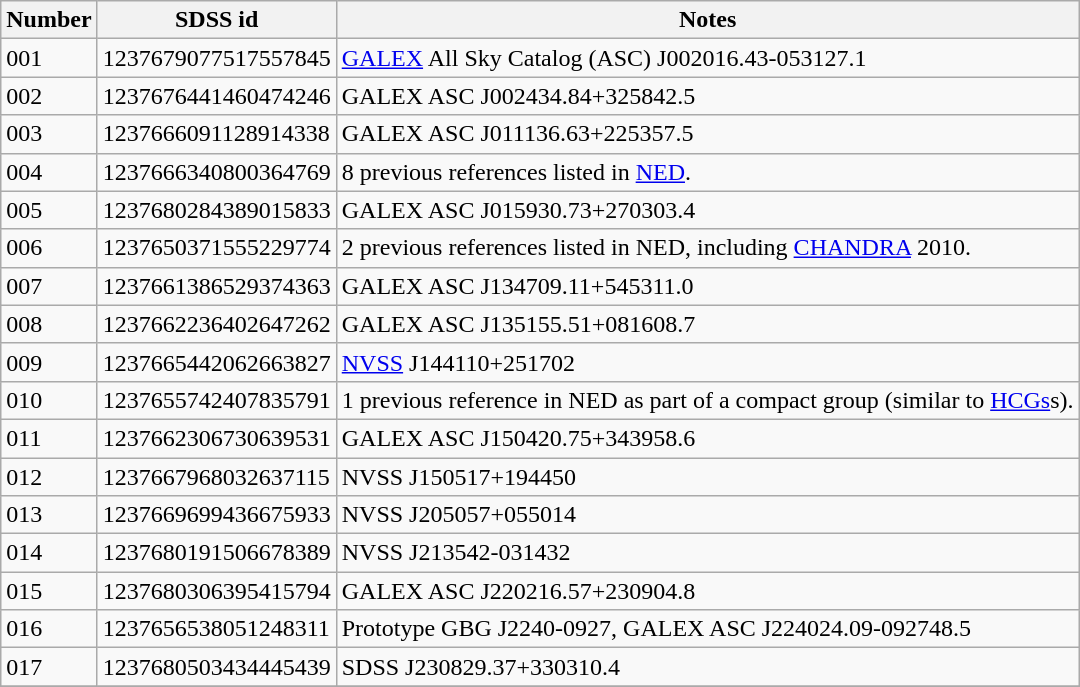<table class=wikitable>
<tr>
<th>Number</th>
<th>SDSS id</th>
<th>Notes</th>
</tr>
<tr>
<td>001</td>
<td>1237679077517557845</td>
<td><a href='#'>GALEX</a> All Sky Catalog (ASC) J002016.43-053127.1</td>
</tr>
<tr>
<td>002</td>
<td>1237676441460474246</td>
<td>GALEX ASC J002434.84+325842.5</td>
</tr>
<tr>
<td>003</td>
<td>1237666091128914338</td>
<td>GALEX ASC J011136.63+225357.5</td>
</tr>
<tr>
<td>004</td>
<td>1237666340800364769</td>
<td>8 previous references listed in <a href='#'>NED</a>.</td>
</tr>
<tr>
<td>005</td>
<td>1237680284389015833</td>
<td>GALEX ASC J015930.73+270303.4</td>
</tr>
<tr>
<td>006</td>
<td>1237650371555229774</td>
<td>2 previous references listed in NED, including <a href='#'>CHANDRA</a> 2010.</td>
</tr>
<tr>
<td>007</td>
<td>1237661386529374363</td>
<td>GALEX ASC J134709.11+545311.0</td>
</tr>
<tr>
<td>008</td>
<td>1237662236402647262</td>
<td>GALEX ASC J135155.51+081608.7</td>
</tr>
<tr>
<td>009</td>
<td>1237665442062663827</td>
<td><a href='#'>NVSS</a> J144110+251702</td>
</tr>
<tr>
<td>010</td>
<td>1237655742407835791</td>
<td>1 previous reference in NED as part of a compact group (similar to <a href='#'>HCGs</a>s).</td>
</tr>
<tr>
<td>011</td>
<td>1237662306730639531</td>
<td>GALEX ASC J150420.75+343958.6</td>
</tr>
<tr>
<td>012</td>
<td>1237667968032637115</td>
<td>NVSS J150517+194450</td>
</tr>
<tr>
<td>013</td>
<td>1237669699436675933</td>
<td>NVSS J205057+055014</td>
</tr>
<tr>
<td>014</td>
<td>1237680191506678389</td>
<td>NVSS J213542-031432</td>
</tr>
<tr>
<td>015</td>
<td>1237680306395415794</td>
<td>GALEX ASC J220216.57+230904.8</td>
</tr>
<tr>
<td>016</td>
<td>1237656538051248311</td>
<td>Prototype GBG J2240-0927, GALEX ASC J224024.09-092748.5</td>
</tr>
<tr>
<td>017</td>
<td>1237680503434445439</td>
<td>SDSS J230829.37+330310.4</td>
</tr>
<tr>
</tr>
</table>
